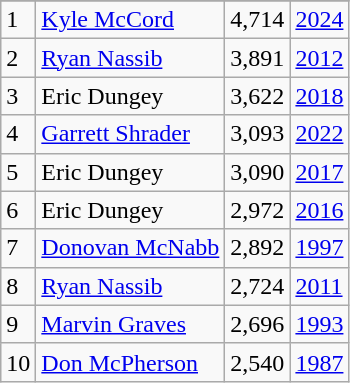<table class="wikitable">
<tr>
</tr>
<tr>
<td>1</td>
<td><a href='#'>Kyle McCord</a></td>
<td><abbr>4,714</abbr></td>
<td><a href='#'>2024</a></td>
</tr>
<tr>
<td>2</td>
<td><a href='#'>Ryan Nassib</a></td>
<td><abbr>3,891</abbr></td>
<td><a href='#'>2012</a></td>
</tr>
<tr>
<td>3</td>
<td>Eric Dungey</td>
<td><abbr>3,622</abbr></td>
<td><a href='#'>2018</a></td>
</tr>
<tr>
<td>4</td>
<td><a href='#'>Garrett Shrader</a></td>
<td><abbr>3,093</abbr></td>
<td><a href='#'>2022</a></td>
</tr>
<tr>
<td>5</td>
<td>Eric Dungey</td>
<td><abbr>3,090</abbr></td>
<td><a href='#'>2017</a></td>
</tr>
<tr>
<td>6</td>
<td>Eric Dungey</td>
<td><abbr>2,972</abbr></td>
<td><a href='#'>2016</a></td>
</tr>
<tr>
<td>7</td>
<td><a href='#'>Donovan McNabb</a></td>
<td><abbr>2,892</abbr></td>
<td><a href='#'>1997</a></td>
</tr>
<tr>
<td>8</td>
<td><a href='#'>Ryan Nassib</a></td>
<td><abbr>2,724</abbr></td>
<td><a href='#'>2011</a></td>
</tr>
<tr>
<td>9</td>
<td><a href='#'>Marvin Graves</a></td>
<td><abbr>2,696</abbr></td>
<td><a href='#'>1993</a></td>
</tr>
<tr>
<td>10</td>
<td><a href='#'>Don McPherson</a></td>
<td><abbr>2,540</abbr></td>
<td><a href='#'>1987</a></td>
</tr>
</table>
